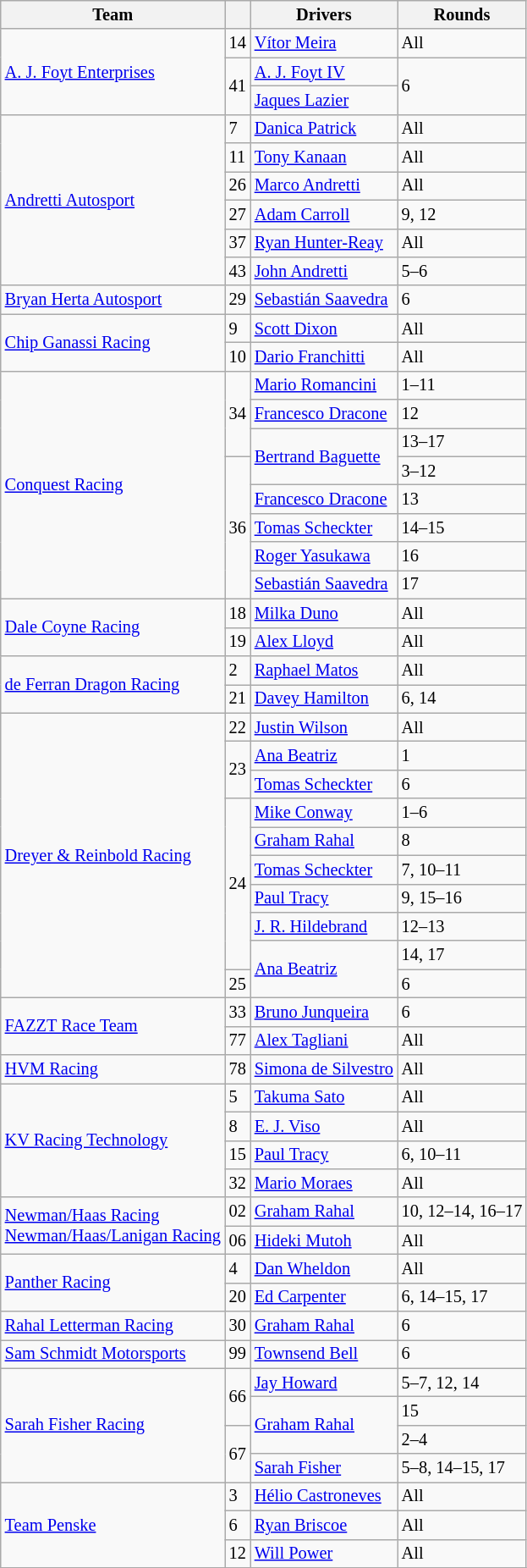<table class="wikitable" style="font-size: 85%">
<tr>
<th>Team</th>
<th></th>
<th>Drivers</th>
<th>Rounds</th>
</tr>
<tr>
<td rowspan=3> <a href='#'>A. J. Foyt Enterprises</a></td>
<td>14</td>
<td> <a href='#'>Vítor Meira</a></td>
<td>All</td>
</tr>
<tr>
<td rowspan=2>41</td>
<td> <a href='#'>A. J. Foyt IV</a></td>
<td rowspan=2>6</td>
</tr>
<tr>
<td> <a href='#'>Jaques Lazier</a></td>
</tr>
<tr>
<td rowspan=6> <a href='#'>Andretti Autosport</a></td>
<td>7</td>
<td> <a href='#'>Danica Patrick</a></td>
<td>All</td>
</tr>
<tr>
<td>11</td>
<td> <a href='#'>Tony Kanaan</a></td>
<td>All</td>
</tr>
<tr>
<td>26</td>
<td> <a href='#'>Marco Andretti</a></td>
<td>All</td>
</tr>
<tr>
<td>27</td>
<td> <a href='#'>Adam Carroll</a> </td>
<td>9, 12</td>
</tr>
<tr>
<td>37</td>
<td> <a href='#'>Ryan Hunter-Reay</a></td>
<td>All</td>
</tr>
<tr>
<td>43</td>
<td> <a href='#'>John Andretti</a></td>
<td>5–6</td>
</tr>
<tr>
<td> <a href='#'>Bryan Herta Autosport</a></td>
<td>29</td>
<td> <a href='#'>Sebastián Saavedra</a> </td>
<td>6</td>
</tr>
<tr>
<td rowspan=2> <a href='#'>Chip Ganassi Racing</a></td>
<td>9</td>
<td> <a href='#'>Scott Dixon</a></td>
<td>All</td>
</tr>
<tr>
<td>10</td>
<td> <a href='#'>Dario Franchitti</a></td>
<td>All</td>
</tr>
<tr>
<td rowspan=8> <a href='#'>Conquest Racing</a></td>
<td rowspan=3>34</td>
<td> <a href='#'>Mario Romancini</a> </td>
<td>1–11</td>
</tr>
<tr>
<td> <a href='#'>Francesco Dracone</a> </td>
<td>12</td>
</tr>
<tr>
<td rowspan=2> <a href='#'>Bertrand Baguette</a> </td>
<td>13–17</td>
</tr>
<tr>
<td rowspan=5>36</td>
<td>3–12</td>
</tr>
<tr>
<td> <a href='#'>Francesco Dracone</a> </td>
<td>13</td>
</tr>
<tr>
<td> <a href='#'>Tomas Scheckter</a></td>
<td>14–15</td>
</tr>
<tr>
<td> <a href='#'>Roger Yasukawa</a></td>
<td>16</td>
</tr>
<tr>
<td> <a href='#'>Sebastián Saavedra</a> </td>
<td>17</td>
</tr>
<tr>
<td rowspan=2> <a href='#'>Dale Coyne Racing</a></td>
<td>18</td>
<td> <a href='#'>Milka Duno</a></td>
<td>All</td>
</tr>
<tr>
<td>19</td>
<td> <a href='#'>Alex Lloyd</a> </td>
<td>All</td>
</tr>
<tr>
<td rowspan=2> <a href='#'>de Ferran Dragon Racing</a></td>
<td>2</td>
<td> <a href='#'>Raphael Matos</a></td>
<td>All</td>
</tr>
<tr>
<td>21</td>
<td> <a href='#'>Davey Hamilton</a></td>
<td>6, 14</td>
</tr>
<tr>
<td rowspan=10> <a href='#'>Dreyer & Reinbold Racing</a></td>
<td>22</td>
<td> <a href='#'>Justin Wilson</a></td>
<td>All</td>
</tr>
<tr>
<td rowspan=2>23</td>
<td> <a href='#'>Ana Beatriz</a> </td>
<td>1</td>
</tr>
<tr>
<td> <a href='#'>Tomas Scheckter</a></td>
<td>6</td>
</tr>
<tr>
<td rowspan=6>24</td>
<td> <a href='#'>Mike Conway</a></td>
<td>1–6</td>
</tr>
<tr>
<td> <a href='#'>Graham Rahal</a></td>
<td>8</td>
</tr>
<tr>
<td> <a href='#'>Tomas Scheckter</a></td>
<td>7, 10–11</td>
</tr>
<tr>
<td> <a href='#'>Paul Tracy</a></td>
<td>9, 15–16</td>
</tr>
<tr>
<td> <a href='#'>J. R. Hildebrand</a> </td>
<td>12–13</td>
</tr>
<tr>
<td rowspan=2> <a href='#'>Ana Beatriz</a> </td>
<td>14, 17</td>
</tr>
<tr>
<td>25</td>
<td>6</td>
</tr>
<tr>
<td rowspan=2> <a href='#'>FAZZT Race Team</a></td>
<td>33</td>
<td> <a href='#'>Bruno Junqueira</a></td>
<td>6</td>
</tr>
<tr>
<td>77</td>
<td> <a href='#'>Alex Tagliani</a></td>
<td>All</td>
</tr>
<tr>
<td> <a href='#'>HVM Racing</a></td>
<td>78</td>
<td> <a href='#'>Simona de Silvestro</a> </td>
<td>All</td>
</tr>
<tr>
<td rowspan=4> <a href='#'>KV Racing Technology</a></td>
<td>5</td>
<td> <a href='#'>Takuma Sato</a> </td>
<td>All</td>
</tr>
<tr>
<td>8</td>
<td> <a href='#'>E. J. Viso</a></td>
<td>All</td>
</tr>
<tr>
<td>15</td>
<td> <a href='#'>Paul Tracy</a></td>
<td>6, 10–11</td>
</tr>
<tr>
<td>32</td>
<td> <a href='#'>Mario Moraes</a></td>
<td>All</td>
</tr>
<tr>
<td rowspan=2> <a href='#'>Newman/Haas Racing</a> <br> <a href='#'>Newman/Haas/Lanigan Racing</a></td>
<td>02</td>
<td> <a href='#'>Graham Rahal</a></td>
<td>10, 12–14, 16–17</td>
</tr>
<tr>
<td>06</td>
<td> <a href='#'>Hideki Mutoh</a></td>
<td>All</td>
</tr>
<tr>
<td rowspan=2> <a href='#'>Panther Racing</a></td>
<td>4</td>
<td> <a href='#'>Dan Wheldon</a></td>
<td>All</td>
</tr>
<tr>
<td>20</td>
<td> <a href='#'>Ed Carpenter</a></td>
<td>6, 14–15, 17</td>
</tr>
<tr>
<td> <a href='#'>Rahal Letterman Racing</a></td>
<td>30</td>
<td> <a href='#'>Graham Rahal</a></td>
<td>6</td>
</tr>
<tr>
<td> <a href='#'>Sam Schmidt Motorsports</a></td>
<td>99</td>
<td> <a href='#'>Townsend Bell</a></td>
<td>6</td>
</tr>
<tr>
<td rowspan=4> <a href='#'>Sarah Fisher Racing</a></td>
<td rowspan=2>66</td>
<td> <a href='#'>Jay Howard</a> </td>
<td>5–7, 12, 14</td>
</tr>
<tr>
<td rowspan=2> <a href='#'>Graham Rahal</a></td>
<td>15</td>
</tr>
<tr>
<td rowspan=2>67</td>
<td>2–4</td>
</tr>
<tr>
<td> <a href='#'>Sarah Fisher</a></td>
<td>5–8, 14–15, 17</td>
</tr>
<tr>
<td rowspan=3> <a href='#'>Team Penske</a></td>
<td>3</td>
<td> <a href='#'>Hélio Castroneves</a></td>
<td>All</td>
</tr>
<tr>
<td>6</td>
<td> <a href='#'>Ryan Briscoe</a></td>
<td>All</td>
</tr>
<tr>
<td>12</td>
<td> <a href='#'>Will Power</a></td>
<td>All</td>
</tr>
<tr>
</tr>
</table>
